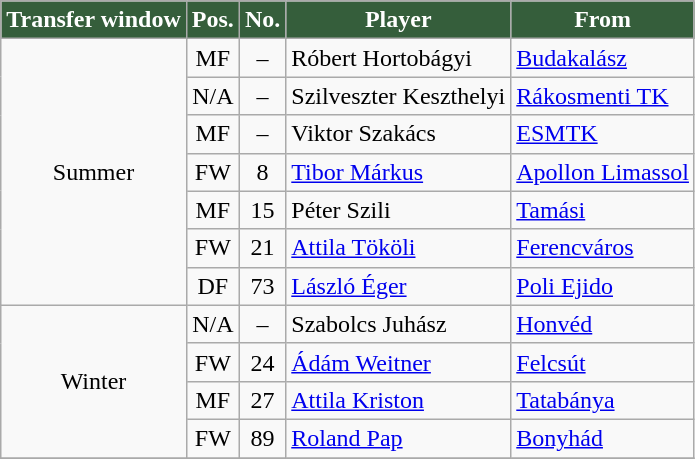<table class="wikitable plainrowheaders sortable">
<tr>
<th style="background-color:#355E3B;color:#FFFFFF">Transfer window</th>
<th style="background-color:#355E3B;color:#FFFFFF">Pos.</th>
<th style="background-color:#355E3B;color:#FFFFFF">No.</th>
<th style="background-color:#355E3B;color:#FFFFFF">Player</th>
<th style="background-color:#355E3B;color:#FFFFFF">From</th>
</tr>
<tr>
<td rowspan="7" style="text-align:center;">Summer</td>
<td style=text-align:center;>MF</td>
<td style=text-align:center;>–</td>
<td style=text-align:left;> Róbert Hortobágyi</td>
<td style=text-align:left;><a href='#'>Budakalász</a></td>
</tr>
<tr>
<td style=text-align:center;>N/A</td>
<td style=text-align:center;>–</td>
<td style=text-align:left;> Szilveszter Keszthelyi</td>
<td style=text-align:left;><a href='#'>Rákosmenti TK</a></td>
</tr>
<tr>
<td style=text-align:center;>MF</td>
<td style=text-align:center;>–</td>
<td style=text-align:left;> Viktor Szakács</td>
<td style=text-align:left;><a href='#'>ESMTK</a></td>
</tr>
<tr>
<td style=text-align:center;>FW</td>
<td style=text-align:center;>8</td>
<td style=text-align:left;> <a href='#'>Tibor Márkus</a></td>
<td style=text-align:left;> <a href='#'>Apollon Limassol</a></td>
</tr>
<tr>
<td style=text-align:center;>MF</td>
<td style=text-align:center;>15</td>
<td style=text-align:left;> Péter Szili</td>
<td style=text-align:left;><a href='#'>Tamási</a></td>
</tr>
<tr>
<td style=text-align:center;>FW</td>
<td style=text-align:center;>21</td>
<td style=text-align:left;> <a href='#'>Attila Tököli</a></td>
<td style=text-align:left;><a href='#'>Ferencváros</a></td>
</tr>
<tr>
<td style=text-align:center;>DF</td>
<td style=text-align:center;>73</td>
<td style=text-align:left;> <a href='#'>László Éger</a></td>
<td style=text-align:left;> <a href='#'>Poli Ejido</a></td>
</tr>
<tr>
<td rowspan="4" style="text-align:center;">Winter</td>
<td style=text-align:center;>N/A</td>
<td style=text-align:center;>–</td>
<td style=text-align:left;> Szabolcs Juhász</td>
<td style=text-align:left;><a href='#'>Honvéd</a></td>
</tr>
<tr>
<td style=text-align:center;>FW</td>
<td style=text-align:center;>24</td>
<td style=text-align:left;> <a href='#'>Ádám Weitner</a></td>
<td style=text-align:left;><a href='#'>Felcsút</a></td>
</tr>
<tr>
<td style=text-align:center;>MF</td>
<td style=text-align:center;>27</td>
<td style=text-align:left;> <a href='#'>Attila Kriston</a></td>
<td style=text-align:left;><a href='#'>Tatabánya</a></td>
</tr>
<tr>
<td style=text-align:center;>FW</td>
<td style=text-align:center;>89</td>
<td style=text-align:left;> <a href='#'>Roland Pap</a></td>
<td style=text-align:left;><a href='#'>Bonyhád</a></td>
</tr>
<tr>
</tr>
</table>
